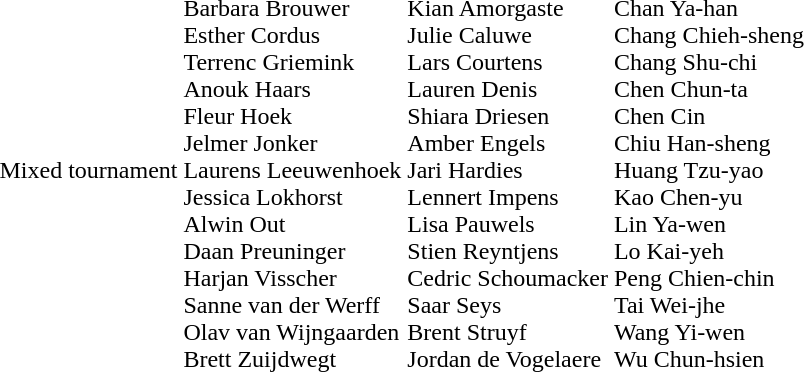<table>
<tr>
<td nowrap>Mixed tournament</td>
<td nowrap><br>Barbara Brouwer<br>Esther Cordus<br>Terrenc Griemink<br>Anouk Haars<br>Fleur Hoek<br>Jelmer Jonker<br>Laurens Leeuwenhoek<br>Jessica Lokhorst<br>Alwin Out<br>Daan Preuninger<br>Harjan Visscher<br>Sanne van der Werff<br>Olav van Wijngaarden<br>Brett Zuijdwegt</td>
<td nowrap><br>Kian Amorgaste<br>Julie Caluwe<br>Lars Courtens<br>Lauren Denis<br>Shiara Driesen<br>Amber Engels<br>Jari Hardies<br>Lennert Impens<br>Lisa Pauwels<br>Stien Reyntjens<br>Cedric Schoumacker<br>Saar Seys<br>Brent Struyf<br>Jordan de Vogelaere</td>
<td nowrap><br>Chan Ya-han<br>Chang Chieh-sheng<br>Chang Shu-chi<br>Chen Chun-ta<br>Chen Cin<br>Chiu Han-sheng<br>Huang Tzu-yao<br>Kao Chen-yu<br>Lin Ya-wen<br>Lo Kai-yeh<br>Peng Chien-chin<br>Tai Wei-jhe<br>Wang Yi-wen<br>Wu Chun-hsien</td>
</tr>
</table>
